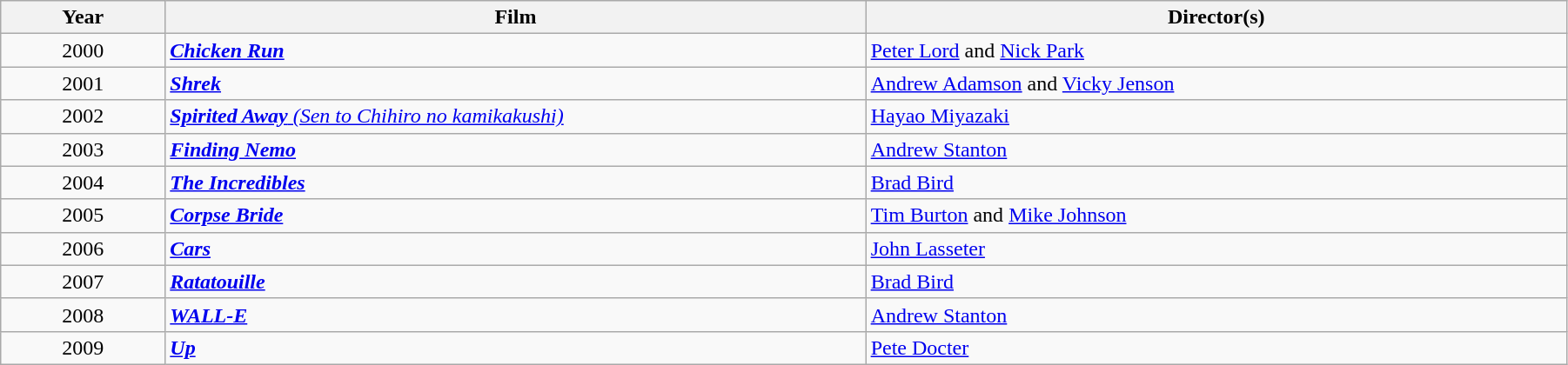<table class="wikitable" width="95%" cellpadding="5">
<tr>
<th width="100"><strong>Year</strong></th>
<th width="450"><strong>Film</strong></th>
<th width="450"><strong>Director(s)</strong></th>
</tr>
<tr>
<td style="text-align:center;">2000</td>
<td><strong><em><a href='#'>Chicken Run</a></em></strong></td>
<td><a href='#'>Peter Lord</a> and <a href='#'>Nick Park</a></td>
</tr>
<tr>
<td style="text-align:center;">2001</td>
<td><strong><em><a href='#'>Shrek</a></em></strong></td>
<td><a href='#'>Andrew Adamson</a> and <a href='#'>Vicky Jenson</a></td>
</tr>
<tr>
<td style="text-align:center;">2002</td>
<td><em><a href='#'><strong>Spirited Away</strong> (Sen to Chihiro no kamikakushi)</a></em></td>
<td><a href='#'>Hayao Miyazaki</a></td>
</tr>
<tr>
<td style="text-align:center;">2003</td>
<td><strong><em><a href='#'>Finding Nemo</a></em></strong></td>
<td><a href='#'>Andrew Stanton</a></td>
</tr>
<tr>
<td style="text-align:center;">2004</td>
<td><strong><em><a href='#'>The Incredibles</a></em></strong></td>
<td><a href='#'>Brad Bird</a></td>
</tr>
<tr>
<td style="text-align:center;">2005</td>
<td><strong><em><a href='#'>Corpse Bride</a></em></strong></td>
<td><a href='#'>Tim Burton</a> and <a href='#'>Mike Johnson</a></td>
</tr>
<tr>
<td style="text-align:center;">2006</td>
<td><strong><em><a href='#'>Cars</a></em></strong></td>
<td><a href='#'>John Lasseter</a></td>
</tr>
<tr>
<td style="text-align:center;">2007</td>
<td><strong><em><a href='#'>Ratatouille</a></em></strong></td>
<td><a href='#'>Brad Bird</a></td>
</tr>
<tr>
<td style="text-align:center;">2008</td>
<td><strong><em><a href='#'>WALL-E</a></em></strong></td>
<td><a href='#'>Andrew Stanton</a></td>
</tr>
<tr>
<td style="text-align:center;">2009</td>
<td><strong><em><a href='#'>Up</a></em></strong></td>
<td><a href='#'>Pete Docter</a></td>
</tr>
</table>
